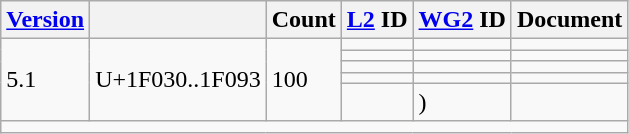<table class="wikitable collapsible sticky-header">
<tr>
<th><a href='#'>Version</a></th>
<th></th>
<th>Count</th>
<th><a href='#'>L2</a> ID</th>
<th><a href='#'>WG2</a> ID</th>
<th>Document</th>
</tr>
<tr>
<td rowspan="5">5.1</td>
<td rowspan="5">U+1F030..1F093</td>
<td rowspan="5">100</td>
<td></td>
<td></td>
<td></td>
</tr>
<tr>
<td></td>
<td></td>
<td></td>
</tr>
<tr>
<td></td>
<td></td>
<td></td>
</tr>
<tr>
<td></td>
<td></td>
<td></td>
</tr>
<tr>
<td></td>
<td> )</td>
<td></td>
</tr>
<tr class="sortbottom">
<td colspan="6"></td>
</tr>
</table>
